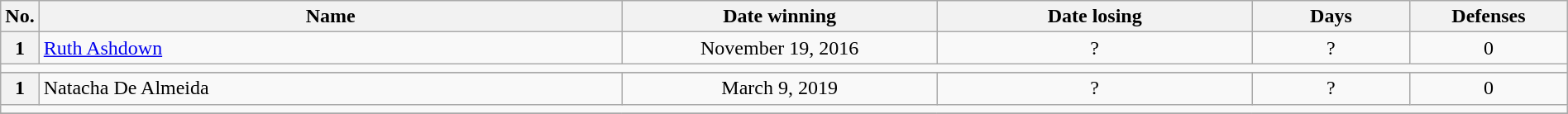<table class="wikitable" width=100%>
<tr>
<th style="width:1%;">No.</th>
<th style="width:37%;">Name</th>
<th style="width:20%;">Date winning</th>
<th style="width:20%;">Date losing</th>
<th data-sort-type="number" style="width:10%;">Days</th>
<th data-sort-type="number" style="width:10%;">Defenses</th>
</tr>
<tr align=center>
<th>1</th>
<td align=left> <a href='#'>Ruth Ashdown</a></td>
<td>November 19, 2016</td>
<td>?</td>
<td>?</td>
<td>0</td>
</tr>
<tr>
<td colspan="6"></td>
</tr>
<tr>
</tr>
<tr align=center>
<th>1</th>
<td align=left> Natacha De Almeida</td>
<td>March 9, 2019</td>
<td>?</td>
<td>?</td>
<td>0</td>
</tr>
<tr>
<td colspan="6"></td>
</tr>
<tr>
</tr>
</table>
